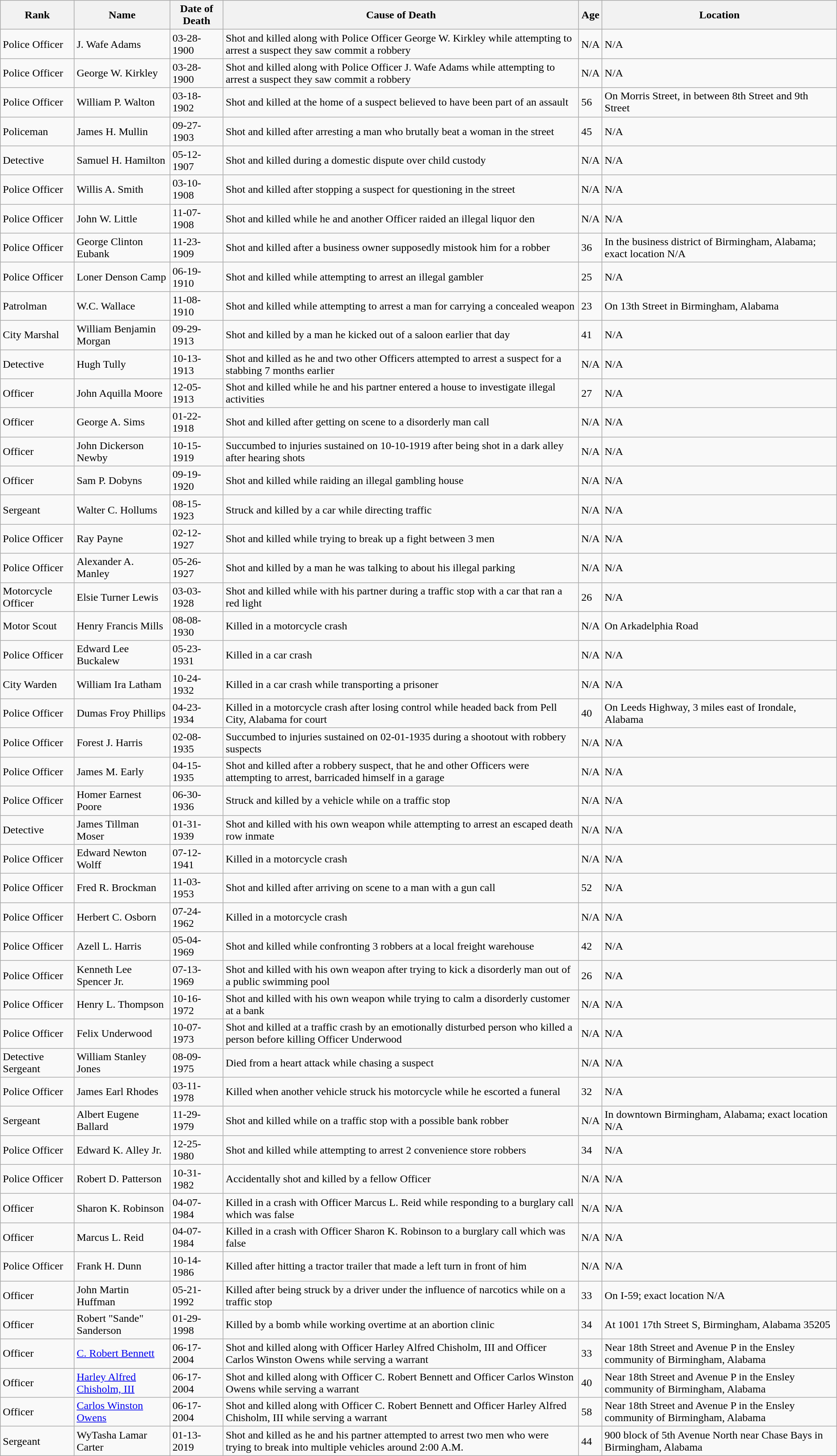<table class="wikitable">
<tr>
<th>Rank</th>
<th>Name</th>
<th>Date of Death</th>
<th>Cause of Death</th>
<th>Age</th>
<th>Location</th>
</tr>
<tr>
<td>Police Officer</td>
<td>J. Wafe Adams</td>
<td>03-28-1900</td>
<td>Shot and killed along with Police Officer George W. Kirkley while attempting to arrest a suspect they saw commit a robbery</td>
<td>N/A</td>
<td>N/A</td>
</tr>
<tr>
<td>Police Officer</td>
<td>George W. Kirkley</td>
<td>03-28-1900</td>
<td>Shot and killed along with Police Officer J. Wafe Adams while attempting to arrest a suspect they saw commit a robbery</td>
<td>N/A</td>
<td>N/A</td>
</tr>
<tr>
<td>Police Officer</td>
<td>William P. Walton</td>
<td>03-18-1902</td>
<td>Shot and killed at the home of a suspect believed to have been part of an assault</td>
<td>56</td>
<td>On Morris Street, in between 8th Street and 9th Street</td>
</tr>
<tr>
<td>Policeman</td>
<td>James H. Mullin</td>
<td>09-27-1903</td>
<td>Shot and killed after arresting a man who brutally beat a woman in the street</td>
<td>45</td>
<td>N/A</td>
</tr>
<tr>
<td>Detective</td>
<td>Samuel H. Hamilton</td>
<td>05-12-1907</td>
<td>Shot and killed during a domestic dispute over child custody</td>
<td>N/A</td>
<td>N/A</td>
</tr>
<tr>
<td>Police Officer</td>
<td>Willis A. Smith</td>
<td>03-10-1908</td>
<td>Shot and killed after stopping a suspect for questioning in the street</td>
<td>N/A</td>
<td>N/A</td>
</tr>
<tr>
<td>Police Officer</td>
<td>John W. Little</td>
<td>11-07-1908</td>
<td>Shot and killed while he and another Officer raided an illegal liquor den</td>
<td>N/A</td>
<td>N/A</td>
</tr>
<tr>
<td>Police Officer</td>
<td>George Clinton Eubank</td>
<td>11-23-1909</td>
<td>Shot and killed after a business owner supposedly mistook him for a robber</td>
<td>36</td>
<td>In the business district of Birmingham, Alabama; exact location N/A</td>
</tr>
<tr>
<td>Police Officer</td>
<td>Loner Denson Camp</td>
<td>06-19-1910</td>
<td>Shot and killed while attempting to arrest an illegal gambler</td>
<td>25</td>
<td>N/A</td>
</tr>
<tr>
<td>Patrolman</td>
<td>W.C. Wallace</td>
<td>11-08-1910</td>
<td>Shot and killed while attempting to arrest a man for carrying a concealed weapon</td>
<td>23</td>
<td>On 13th Street in Birmingham, Alabama</td>
</tr>
<tr>
<td>City Marshal</td>
<td>William Benjamin Morgan</td>
<td>09-29-1913</td>
<td>Shot and killed by a man he kicked out of a saloon earlier that day</td>
<td>41</td>
<td>N/A</td>
</tr>
<tr>
<td>Detective</td>
<td>Hugh Tully</td>
<td>10-13-1913</td>
<td>Shot and killed as he and two other Officers attempted to arrest a suspect for a stabbing 7 months earlier</td>
<td>N/A</td>
<td>N/A</td>
</tr>
<tr>
<td>Officer</td>
<td>John Aquilla Moore</td>
<td>12-05-1913</td>
<td>Shot and killed while he and his partner entered a house to investigate illegal activities</td>
<td>27</td>
<td>N/A</td>
</tr>
<tr>
<td>Officer</td>
<td>George A. Sims</td>
<td>01-22-1918</td>
<td>Shot and killed after getting on scene to a disorderly man call</td>
<td>N/A</td>
<td>N/A</td>
</tr>
<tr>
<td>Officer</td>
<td>John Dickerson Newby</td>
<td>10-15-1919</td>
<td>Succumbed to injuries sustained on 10-10-1919 after being shot in a dark alley after hearing shots</td>
<td>N/A</td>
<td>N/A</td>
</tr>
<tr>
<td>Officer</td>
<td>Sam P. Dobyns</td>
<td>09-19-1920</td>
<td>Shot and killed while raiding an illegal gambling house</td>
<td>N/A</td>
<td>N/A</td>
</tr>
<tr>
<td>Sergeant</td>
<td>Walter C. Hollums</td>
<td>08-15-1923</td>
<td>Struck and killed by a car while directing traffic</td>
<td>N/A</td>
<td>N/A</td>
</tr>
<tr>
<td>Police Officer</td>
<td>Ray Payne</td>
<td>02-12-1927</td>
<td>Shot and killed while trying to break up a fight between 3 men</td>
<td>N/A</td>
<td>N/A</td>
</tr>
<tr>
<td>Police Officer</td>
<td>Alexander A. Manley</td>
<td>05-26-1927</td>
<td>Shot and killed by a man he was talking to about his illegal parking</td>
<td>N/A</td>
<td>N/A</td>
</tr>
<tr>
<td>Motorcycle Officer</td>
<td>Elsie Turner Lewis</td>
<td>03-03-1928</td>
<td>Shot and killed while with his partner during a traffic stop with a car that ran a red light</td>
<td>26</td>
<td>N/A</td>
</tr>
<tr>
<td>Motor Scout</td>
<td>Henry Francis Mills</td>
<td>08-08-1930</td>
<td>Killed in a motorcycle crash</td>
<td>N/A</td>
<td>On Arkadelphia Road</td>
</tr>
<tr>
<td>Police Officer</td>
<td>Edward Lee Buckalew</td>
<td>05-23-1931</td>
<td>Killed in a car crash</td>
<td>N/A</td>
<td>N/A</td>
</tr>
<tr>
<td>City Warden</td>
<td>William Ira Latham</td>
<td>10-24-1932</td>
<td>Killed in a car crash while transporting a prisoner</td>
<td>N/A</td>
<td>N/A</td>
</tr>
<tr>
<td>Police Officer</td>
<td>Dumas Froy Phillips</td>
<td>04-23-1934</td>
<td>Killed in a motorcycle crash after losing control while headed back from Pell City, Alabama for court</td>
<td>40</td>
<td>On Leeds Highway, 3 miles east of Irondale, Alabama</td>
</tr>
<tr>
<td>Police Officer</td>
<td>Forest J. Harris</td>
<td>02-08-1935</td>
<td>Succumbed to injuries sustained on 02-01-1935 during a shootout with robbery suspects</td>
<td>N/A</td>
<td>N/A</td>
</tr>
<tr>
<td>Police Officer</td>
<td>James M. Early</td>
<td>04-15-1935</td>
<td>Shot and killed after a robbery suspect, that he and other Officers were attempting to arrest, barricaded himself in a garage</td>
<td>N/A</td>
<td>N/A</td>
</tr>
<tr>
<td>Police Officer</td>
<td>Homer Earnest Poore</td>
<td>06-30-1936</td>
<td>Struck and killed by a vehicle while on a traffic stop</td>
<td>N/A</td>
<td>N/A</td>
</tr>
<tr>
<td>Detective</td>
<td>James Tillman Moser</td>
<td>01-31-1939</td>
<td>Shot and killed with his own weapon while attempting to arrest an escaped death row inmate</td>
<td>N/A</td>
<td>N/A</td>
</tr>
<tr>
<td>Police Officer</td>
<td>Edward Newton Wolff</td>
<td>07-12-1941</td>
<td>Killed in a motorcycle crash</td>
<td>N/A</td>
<td>N/A</td>
</tr>
<tr>
<td>Police Officer</td>
<td>Fred R. Brockman</td>
<td>11-03-1953</td>
<td>Shot and killed after arriving on scene to a man with a gun call</td>
<td>52</td>
<td>N/A</td>
</tr>
<tr>
<td>Police Officer</td>
<td>Herbert C. Osborn</td>
<td>07-24-1962</td>
<td>Killed in a motorcycle crash</td>
<td>N/A</td>
<td>N/A</td>
</tr>
<tr>
<td>Police Officer</td>
<td>Azell L. Harris</td>
<td>05-04-1969</td>
<td>Shot and killed while confronting 3 robbers at a local freight warehouse</td>
<td>42</td>
<td>N/A</td>
</tr>
<tr>
<td>Police Officer</td>
<td>Kenneth Lee Spencer Jr.</td>
<td>07-13-1969</td>
<td>Shot and killed with his own weapon after trying to kick a disorderly man out of a public swimming pool</td>
<td>26</td>
<td>N/A</td>
</tr>
<tr>
<td>Police Officer</td>
<td>Henry L. Thompson</td>
<td>10-16-1972</td>
<td>Shot and killed with his own weapon while trying to calm a disorderly customer at a bank</td>
<td>N/A</td>
<td>N/A</td>
</tr>
<tr>
<td>Police Officer</td>
<td>Felix Underwood</td>
<td>10-07-1973</td>
<td>Shot and killed at a traffic crash by an emotionally disturbed person who killed a person before killing Officer Underwood</td>
<td>N/A</td>
<td>N/A</td>
</tr>
<tr>
<td>Detective Sergeant</td>
<td>William Stanley Jones</td>
<td>08-09-1975</td>
<td>Died from a heart attack while chasing a suspect</td>
<td>N/A</td>
<td>N/A</td>
</tr>
<tr>
<td>Police Officer</td>
<td>James Earl Rhodes</td>
<td>03-11-1978</td>
<td>Killed when another vehicle struck his motorcycle while he escorted a funeral</td>
<td>32</td>
<td>N/A</td>
</tr>
<tr>
<td>Sergeant</td>
<td>Albert Eugene Ballard</td>
<td>11-29-1979</td>
<td>Shot and killed while on a traffic stop with a possible bank robber</td>
<td>N/A</td>
<td>In downtown Birmingham, Alabama; exact location N/A</td>
</tr>
<tr>
<td>Police Officer</td>
<td>Edward K. Alley Jr.</td>
<td>12-25-1980</td>
<td>Shot and killed while attempting to arrest 2 convenience store robbers</td>
<td>34</td>
<td>N/A</td>
</tr>
<tr>
<td>Police Officer</td>
<td>Robert D. Patterson</td>
<td>10-31-1982</td>
<td>Accidentally shot and killed by a fellow Officer</td>
<td>N/A</td>
<td>N/A</td>
</tr>
<tr>
<td>Officer</td>
<td>Sharon K. Robinson</td>
<td>04-07-1984</td>
<td>Killed in a crash with Officer Marcus L. Reid while responding to a burglary call which was false</td>
<td>N/A</td>
<td>N/A</td>
</tr>
<tr>
<td>Officer</td>
<td>Marcus L. Reid</td>
<td>04-07-1984</td>
<td>Killed in a crash with Officer Sharon K. Robinson to a burglary call which was false</td>
<td>N/A</td>
<td>N/A</td>
</tr>
<tr>
<td>Police Officer</td>
<td>Frank H. Dunn</td>
<td>10-14-1986</td>
<td>Killed after hitting a tractor trailer that made a left turn in front of him</td>
<td>N/A</td>
<td>N/A</td>
</tr>
<tr>
<td>Officer</td>
<td>John Martin Huffman</td>
<td>05-21-1992</td>
<td>Killed after being struck by a driver under the influence of narcotics while on a traffic stop</td>
<td>33</td>
<td>On I-59; exact location N/A</td>
</tr>
<tr>
<td>Officer</td>
<td>Robert "Sande" Sanderson</td>
<td>01-29-1998</td>
<td>Killed by a bomb while working overtime at an abortion clinic</td>
<td>34</td>
<td>At 1001 17th Street S, Birmingham, Alabama 35205</td>
</tr>
<tr>
<td>Officer</td>
<td><a href='#'>C. Robert Bennett</a></td>
<td>06-17-2004</td>
<td>Shot and killed along with Officer Harley Alfred Chisholm, III and Officer Carlos Winston Owens while serving a warrant</td>
<td>33</td>
<td>Near 18th Street and Avenue P in the Ensley community of Birmingham, Alabama</td>
</tr>
<tr>
<td>Officer</td>
<td><a href='#'>Harley Alfred Chisholm, III</a></td>
<td>06-17-2004</td>
<td>Shot and killed along with Officer C. Robert Bennett and Officer Carlos Winston Owens while serving a warrant</td>
<td>40</td>
<td>Near 18th Street and Avenue P in the Ensley community of Birmingham, Alabama</td>
</tr>
<tr>
<td>Officer</td>
<td><a href='#'>Carlos Winston Owens</a></td>
<td>06-17-2004</td>
<td>Shot and killed along with Officer C. Robert Bennett and Officer Harley Alfred Chisholm, III while serving a warrant</td>
<td>58</td>
<td>Near 18th Street and Avenue P in the Ensley community of Birmingham, Alabama</td>
</tr>
<tr>
<td>Sergeant</td>
<td>WyTasha Lamar Carter</td>
<td>01-13-2019</td>
<td>Shot and killed as he and his partner attempted to arrest two men who were trying to break into multiple vehicles around 2:00 A.M.</td>
<td>44</td>
<td>900 block of 5th Avenue North near Chase Bays in Birmingham, Alabama</td>
</tr>
</table>
